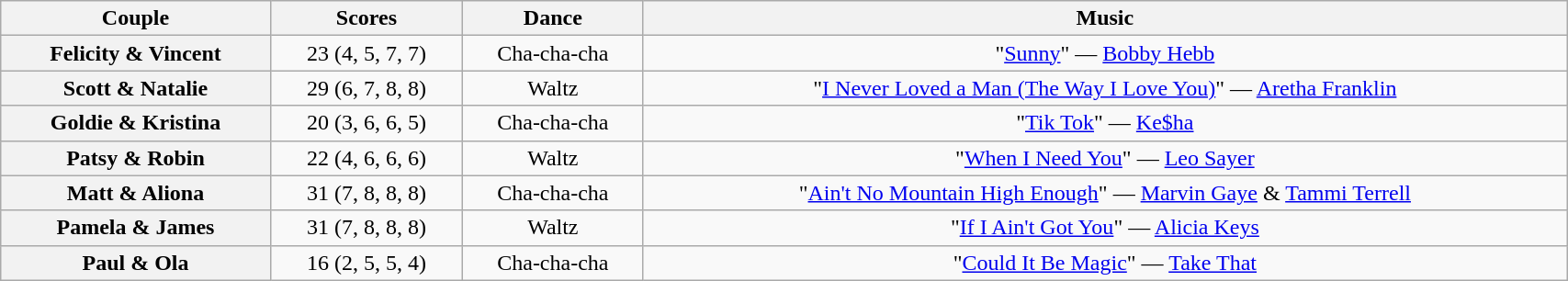<table class="wikitable sortable" style="text-align:center; width:90%">
<tr>
<th scope="col">Couple</th>
<th scope="col">Scores</th>
<th scope="col" class="unsortable">Dance</th>
<th scope="col" class="unsortable">Music</th>
</tr>
<tr>
<th scope="row">Felicity & Vincent</th>
<td>23 (4, 5, 7, 7)</td>
<td>Cha-cha-cha</td>
<td>"<a href='#'>Sunny</a>" — <a href='#'>Bobby Hebb</a></td>
</tr>
<tr>
<th scope="row">Scott & Natalie</th>
<td>29 (6, 7, 8, 8)</td>
<td>Waltz</td>
<td>"<a href='#'>I Never Loved a Man (The Way I Love You)</a>" — <a href='#'>Aretha Franklin</a></td>
</tr>
<tr>
<th scope="row">Goldie & Kristina</th>
<td>20 (3, 6, 6, 5)</td>
<td>Cha-cha-cha</td>
<td>"<a href='#'>Tik Tok</a>" — <a href='#'>Ke$ha</a></td>
</tr>
<tr>
<th scope="row">Patsy & Robin</th>
<td>22 (4, 6, 6, 6)</td>
<td>Waltz</td>
<td>"<a href='#'>When I Need You</a>" — <a href='#'>Leo Sayer</a></td>
</tr>
<tr>
<th scope="row">Matt & Aliona</th>
<td>31 (7, 8, 8, 8)</td>
<td>Cha-cha-cha</td>
<td>"<a href='#'>Ain't No Mountain High Enough</a>" — <a href='#'>Marvin Gaye</a> & <a href='#'>Tammi Terrell</a></td>
</tr>
<tr>
<th scope="row">Pamela & James</th>
<td>31 (7, 8, 8, 8)</td>
<td>Waltz</td>
<td>"<a href='#'>If I Ain't Got You</a>" — <a href='#'>Alicia Keys</a></td>
</tr>
<tr>
<th scope="row">Paul & Ola</th>
<td>16 (2, 5, 5, 4)</td>
<td>Cha-cha-cha</td>
<td>"<a href='#'>Could It Be Magic</a>" — <a href='#'>Take That</a></td>
</tr>
</table>
